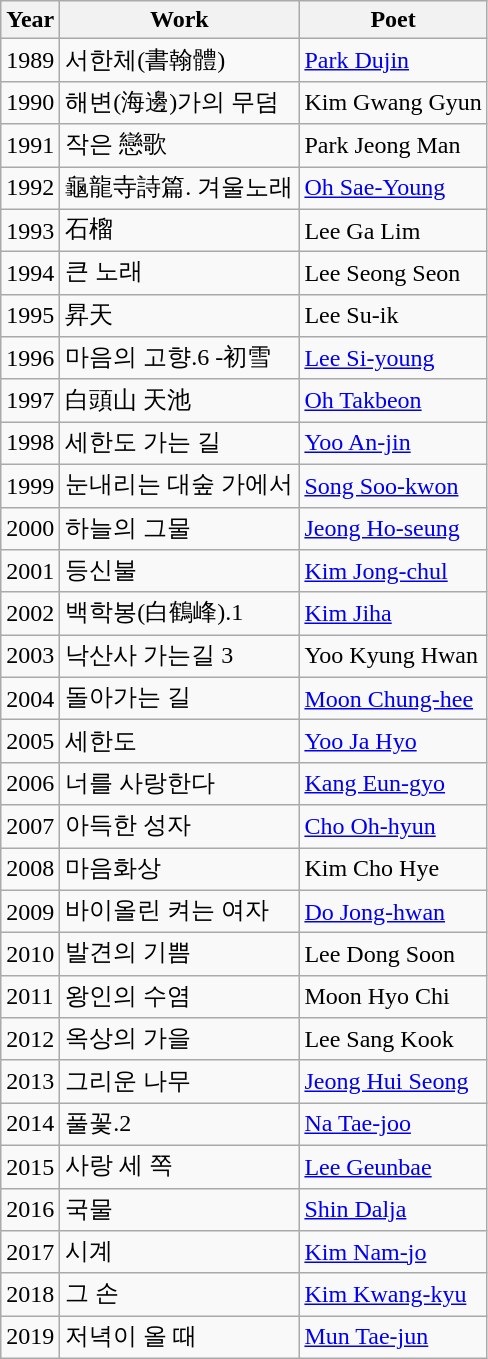<table class="wikitable">
<tr>
<th>Year</th>
<th>Work</th>
<th>Poet</th>
</tr>
<tr>
<td>1989</td>
<td>서한체(書翰體)</td>
<td><a href='#'>Park Dujin</a></td>
</tr>
<tr>
<td>1990</td>
<td>해변(海邊)가의 무덤</td>
<td>Kim Gwang Gyun</td>
</tr>
<tr>
<td>1991</td>
<td>작은 戀歌</td>
<td>Park Jeong Man</td>
</tr>
<tr>
<td>1992</td>
<td>龜龍寺詩篇. 겨울노래</td>
<td><a href='#'>Oh Sae-Young</a></td>
</tr>
<tr>
<td>1993</td>
<td>石榴</td>
<td>Lee Ga Lim</td>
</tr>
<tr>
<td>1994</td>
<td>큰 노래</td>
<td>Lee Seong Seon</td>
</tr>
<tr>
<td>1995</td>
<td>昇天</td>
<td>Lee Su-ik</td>
</tr>
<tr>
<td>1996</td>
<td>마음의 고향.6 -初雪</td>
<td><a href='#'>Lee Si-young</a></td>
</tr>
<tr>
<td>1997</td>
<td>白頭山 天池</td>
<td><a href='#'>Oh Takbeon</a></td>
</tr>
<tr>
<td>1998</td>
<td>세한도 가는 길</td>
<td><a href='#'>Yoo An-jin</a></td>
</tr>
<tr>
<td>1999</td>
<td>눈내리는 대숲 가에서</td>
<td><a href='#'>Song Soo-kwon</a></td>
</tr>
<tr>
<td>2000</td>
<td>하늘의 그물</td>
<td><a href='#'>Jeong Ho-seung</a></td>
</tr>
<tr>
<td>2001</td>
<td>등신불</td>
<td><a href='#'>Kim Jong-chul</a></td>
</tr>
<tr>
<td>2002</td>
<td>백학봉(白鶴峰).1</td>
<td><a href='#'>Kim Jiha</a></td>
</tr>
<tr>
<td>2003</td>
<td>낙산사 가는길 3</td>
<td>Yoo Kyung Hwan</td>
</tr>
<tr>
<td>2004</td>
<td>돌아가는 길</td>
<td><a href='#'>Moon Chung-hee</a></td>
</tr>
<tr>
<td>2005</td>
<td>세한도</td>
<td><a href='#'>Yoo Ja Hyo</a></td>
</tr>
<tr>
<td>2006</td>
<td>너를 사랑한다</td>
<td><a href='#'>Kang Eun-gyo</a></td>
</tr>
<tr>
<td>2007</td>
<td>아득한 성자</td>
<td><a href='#'>Cho Oh-hyun</a></td>
</tr>
<tr>
<td>2008</td>
<td>마음화상</td>
<td>Kim Cho Hye</td>
</tr>
<tr>
<td>2009</td>
<td>바이올린 켜는 여자</td>
<td><a href='#'>Do Jong-hwan</a></td>
</tr>
<tr>
<td>2010</td>
<td>발견의 기쁨</td>
<td>Lee Dong Soon</td>
</tr>
<tr>
<td>2011</td>
<td>왕인의 수염</td>
<td>Moon Hyo Chi</td>
</tr>
<tr>
<td>2012</td>
<td>옥상의 가을</td>
<td>Lee Sang Kook</td>
</tr>
<tr>
<td>2013</td>
<td>그리운 나무</td>
<td><a href='#'>Jeong Hui Seong</a></td>
</tr>
<tr>
<td>2014</td>
<td>풀꽃.2</td>
<td><a href='#'>Na Tae-joo</a></td>
</tr>
<tr>
<td>2015</td>
<td>사랑 세 쪽</td>
<td><a href='#'>Lee Geunbae</a></td>
</tr>
<tr>
<td>2016</td>
<td>국물</td>
<td><a href='#'>Shin Dalja</a></td>
</tr>
<tr>
<td>2017</td>
<td>시계</td>
<td><a href='#'>Kim Nam-jo</a></td>
</tr>
<tr>
<td>2018</td>
<td>그 손</td>
<td><a href='#'>Kim Kwang-kyu</a></td>
</tr>
<tr>
<td>2019</td>
<td>저녁이 올 때</td>
<td><a href='#'>Mun Tae-jun</a></td>
</tr>
</table>
